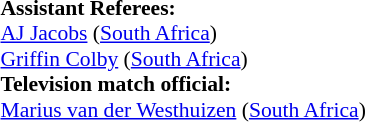<table style="width:100%; font-size:90%;">
<tr>
<td><br><strong>Assistant Referees:</strong>
<br> <a href='#'>AJ Jacobs</a> (<a href='#'>South Africa</a>)
<br> <a href='#'>Griffin Colby</a> (<a href='#'>South Africa</a>)
<br><strong>Television match official:</strong>
<br> <a href='#'>Marius van der Westhuizen</a> (<a href='#'>South Africa</a>)</td>
</tr>
</table>
